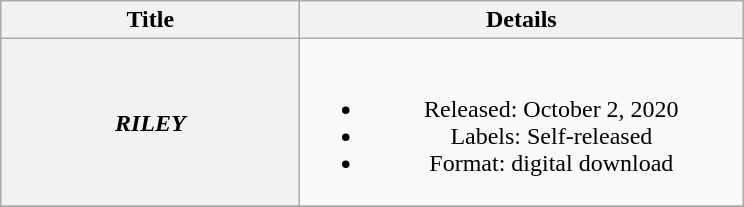<table class="wikitable plainrowheaders" style="text-align:center;">
<tr>
<th scope="col" rowspan="1" style="width:12em;">Title</th>
<th scope="col" rowspan="1" style="width:18em;">Details</th>
</tr>
<tr>
<th scope="row"><em>RILEY</em></th>
<td><br><ul><li>Released: October 2, 2020</li><li>Labels: Self-released</li><li>Format: digital download</li></ul></td>
</tr>
<tr>
</tr>
</table>
